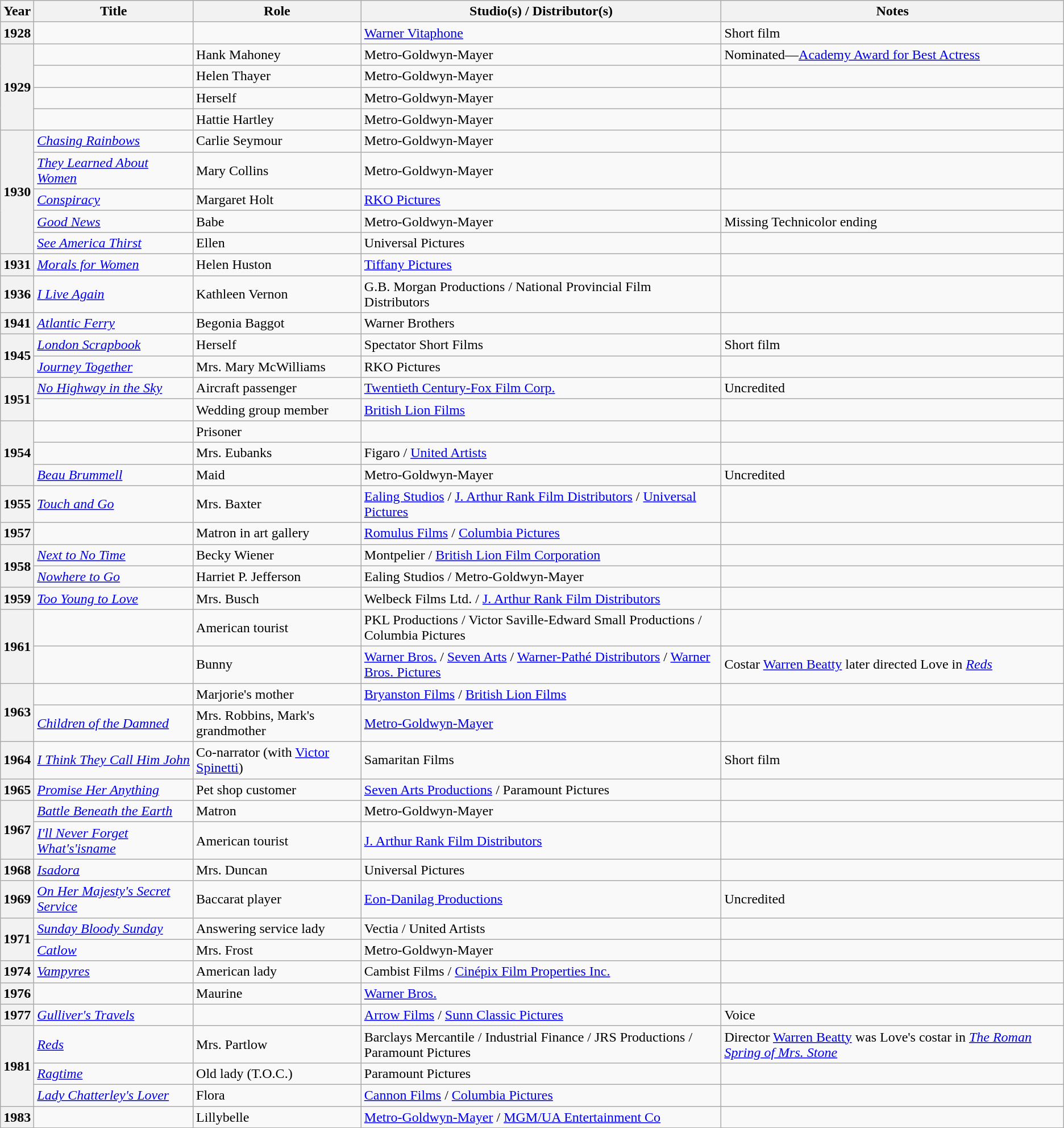<table class="wikitable plainrowheaders sortable">
<tr>
<th scope="col">Year</th>
<th scope="col">Title</th>
<th scope="col">Role</th>
<th scope="col">Studio(s) / Distributor(s)</th>
<th scope="col" class="unsortable">Notes</th>
</tr>
<tr>
<th scope="row">1928</th>
<td><em></em></td>
<td></td>
<td><a href='#'>Warner Vitaphone</a></td>
<td>Short film</td>
</tr>
<tr>
<th scope="row" rowspan="4">1929</th>
<td><em></em></td>
<td>Hank Mahoney</td>
<td>Metro-Goldwyn-Mayer</td>
<td>Nominated—<a href='#'>Academy Award for Best Actress</a></td>
</tr>
<tr>
<td><em></em></td>
<td>Helen Thayer</td>
<td>Metro-Goldwyn-Mayer</td>
<td></td>
</tr>
<tr>
<td><em></em></td>
<td>Herself</td>
<td>Metro-Goldwyn-Mayer</td>
<td></td>
</tr>
<tr>
<td><em></em></td>
<td>Hattie Hartley</td>
<td>Metro-Goldwyn-Mayer</td>
<td></td>
</tr>
<tr>
<th scope="row" rowspan="5">1930</th>
<td><em><a href='#'>Chasing Rainbows</a></em></td>
<td>Carlie Seymour</td>
<td>Metro-Goldwyn-Mayer</td>
<td></td>
</tr>
<tr>
<td><em><a href='#'>They Learned About Women</a></em></td>
<td>Mary Collins</td>
<td>Metro-Goldwyn-Mayer</td>
<td></td>
</tr>
<tr>
<td><em><a href='#'>Conspiracy</a></em></td>
<td>Margaret Holt</td>
<td><a href='#'>RKO Pictures</a></td>
<td></td>
</tr>
<tr>
<td><em><a href='#'>Good News</a></em></td>
<td>Babe</td>
<td>Metro-Goldwyn-Mayer</td>
<td>Missing Technicolor ending</td>
</tr>
<tr>
<td><em><a href='#'>See America Thirst</a></em></td>
<td>Ellen</td>
<td>Universal Pictures</td>
<td></td>
</tr>
<tr>
<th scope="row">1931</th>
<td><em><a href='#'>Morals for Women</a></em></td>
<td>Helen Huston</td>
<td><a href='#'>Tiffany Pictures</a></td>
<td></td>
</tr>
<tr>
<th scope="row">1936</th>
<td><em><a href='#'>I Live Again</a></em></td>
<td>Kathleen Vernon</td>
<td>G.B. Morgan Productions / National Provincial Film Distributors</td>
<td></td>
</tr>
<tr>
<th scope="row">1941</th>
<td><em><a href='#'>Atlantic Ferry</a></em></td>
<td>Begonia Baggot</td>
<td>Warner Brothers</td>
<td></td>
</tr>
<tr>
<th scope="row" rowspan="2">1945</th>
<td><em><a href='#'>London Scrapbook</a></em></td>
<td>Herself</td>
<td>Spectator Short Films</td>
<td>Short film</td>
</tr>
<tr>
<td><em><a href='#'>Journey Together</a></em></td>
<td>Mrs. Mary McWilliams</td>
<td>RKO Pictures</td>
<td></td>
</tr>
<tr>
<th scope="row" rowspan="2">1951</th>
<td><em><a href='#'>No Highway in the Sky</a></em></td>
<td>Aircraft passenger</td>
<td><a href='#'>Twentieth Century-Fox Film Corp.</a></td>
<td>Uncredited</td>
</tr>
<tr>
<td><em></em></td>
<td>Wedding group member</td>
<td><a href='#'>British Lion Films</a></td>
<td></td>
</tr>
<tr>
<th scope="row" rowspan="3">1954</th>
<td><em></em></td>
<td>Prisoner</td>
<td></td>
<td></td>
</tr>
<tr>
<td><em></em></td>
<td>Mrs. Eubanks</td>
<td>Figaro / <a href='#'>United Artists</a></td>
<td></td>
</tr>
<tr>
<td><em><a href='#'>Beau Brummell</a></em></td>
<td>Maid</td>
<td>Metro-Goldwyn-Mayer</td>
<td>Uncredited</td>
</tr>
<tr>
<th scope="row">1955</th>
<td><em><a href='#'>Touch and Go</a></em></td>
<td>Mrs. Baxter</td>
<td><a href='#'>Ealing Studios</a> / <a href='#'>J. Arthur Rank Film Distributors</a> / <a href='#'>Universal Pictures</a></td>
<td></td>
</tr>
<tr>
<th scope="row">1957</th>
<td><em></em></td>
<td>Matron in art gallery</td>
<td><a href='#'>Romulus Films</a> / <a href='#'>Columbia Pictures</a></td>
<td></td>
</tr>
<tr>
<th scope="row" rowspan="2">1958</th>
<td><em><a href='#'>Next to No Time</a></em></td>
<td>Becky Wiener</td>
<td>Montpelier / <a href='#'>British Lion Film Corporation</a></td>
<td></td>
</tr>
<tr>
<td><em><a href='#'>Nowhere to Go</a></em></td>
<td>Harriet P. Jefferson</td>
<td>Ealing Studios / Metro-Goldwyn-Mayer</td>
<td></td>
</tr>
<tr>
<th scope="row">1959</th>
<td><em><a href='#'>Too Young to Love</a></em></td>
<td>Mrs. Busch</td>
<td>Welbeck Films Ltd. / <a href='#'>J. Arthur Rank Film Distributors</a></td>
<td></td>
</tr>
<tr>
<th scope="row" rowspan="2">1961</th>
<td><em></em></td>
<td>American tourist</td>
<td>PKL Productions / Victor Saville-Edward Small Productions / Columbia Pictures</td>
<td></td>
</tr>
<tr>
<td><em></em></td>
<td>Bunny</td>
<td><a href='#'>Warner Bros.</a> / <a href='#'>Seven Arts</a> / <a href='#'>Warner-Pathé Distributors</a> / <a href='#'>Warner Bros. Pictures</a></td>
<td>Costar <a href='#'>Warren Beatty</a> later directed Love in <em><a href='#'>Reds</a></em></td>
</tr>
<tr>
<th scope="row" rowspan="2">1963</th>
<td><em></em></td>
<td>Marjorie's mother</td>
<td><a href='#'>Bryanston Films</a> / <a href='#'>British Lion Films</a></td>
<td></td>
</tr>
<tr>
<td><em><a href='#'>Children of the Damned</a></em></td>
<td>Mrs. Robbins, Mark's grandmother</td>
<td><a href='#'>Metro-Goldwyn-Mayer</a></td>
<td></td>
</tr>
<tr>
<th scope="row">1964</th>
<td><em><a href='#'>I Think They Call Him John</a></em></td>
<td>Co-narrator (with <a href='#'>Victor Spinetti</a>)</td>
<td>Samaritan Films</td>
<td>Short film</td>
</tr>
<tr>
<th scope="row">1965</th>
<td><em><a href='#'>Promise Her Anything</a></em></td>
<td>Pet shop customer</td>
<td><a href='#'>Seven Arts Productions</a> / Paramount Pictures</td>
<td></td>
</tr>
<tr>
<th scope="row" rowspan="2">1967</th>
<td><em><a href='#'>Battle Beneath the Earth</a></em></td>
<td>Matron</td>
<td>Metro-Goldwyn-Mayer</td>
<td></td>
</tr>
<tr>
<td><em><a href='#'>I'll Never Forget What's'isname</a></em></td>
<td>American tourist</td>
<td><a href='#'>J. Arthur Rank Film Distributors</a></td>
<td></td>
</tr>
<tr>
<th scope="row">1968</th>
<td><em><a href='#'>Isadora</a></em></td>
<td>Mrs. Duncan</td>
<td>Universal Pictures</td>
<td></td>
</tr>
<tr>
<th scope="row">1969</th>
<td><em><a href='#'>On Her Majesty's Secret Service</a></em></td>
<td>Baccarat player</td>
<td><a href='#'>Eon-Danilag Productions</a></td>
<td>Uncredited</td>
</tr>
<tr>
<th scope="row" rowspan="2">1971</th>
<td><em><a href='#'>Sunday Bloody Sunday</a></em></td>
<td>Answering service lady</td>
<td>Vectia / United Artists</td>
<td></td>
</tr>
<tr>
<td><em><a href='#'>Catlow</a></em></td>
<td>Mrs. Frost</td>
<td>Metro-Goldwyn-Mayer</td>
<td></td>
</tr>
<tr>
<th scope="row">1974</th>
<td><em><a href='#'>Vampyres</a></em></td>
<td>American lady</td>
<td>Cambist Films / <a href='#'>Cinépix Film Properties Inc.</a></td>
<td></td>
</tr>
<tr>
<th scope="row">1976</th>
<td><em></em></td>
<td>Maurine</td>
<td><a href='#'>Warner Bros.</a></td>
<td></td>
</tr>
<tr>
<th scope="row">1977</th>
<td><em><a href='#'>Gulliver's Travels</a></em></td>
<td></td>
<td><a href='#'>Arrow Films</a> / <a href='#'>Sunn Classic Pictures</a></td>
<td>Voice</td>
</tr>
<tr>
<th scope="row" rowspan="3">1981</th>
<td><em><a href='#'>Reds</a></em></td>
<td>Mrs. Partlow</td>
<td>Barclays Mercantile / Industrial Finance / JRS Productions / Paramount Pictures</td>
<td>Director <a href='#'>Warren Beatty</a> was Love's costar in <em><a href='#'>The Roman Spring of Mrs. Stone</a></em></td>
</tr>
<tr>
<td><em><a href='#'>Ragtime</a></em></td>
<td>Old lady (T.O.C.)</td>
<td>Paramount Pictures</td>
<td></td>
</tr>
<tr>
<td><em><a href='#'>Lady Chatterley's Lover</a></em></td>
<td>Flora</td>
<td><a href='#'>Cannon Films</a> / <a href='#'>Columbia Pictures</a></td>
<td></td>
</tr>
<tr>
<th scope="row">1983</th>
<td><em></em></td>
<td>Lillybelle</td>
<td><a href='#'>Metro-Goldwyn-Mayer</a> / <a href='#'>MGM/UA Entertainment Co</a></td>
<td></td>
</tr>
<tr>
</tr>
</table>
